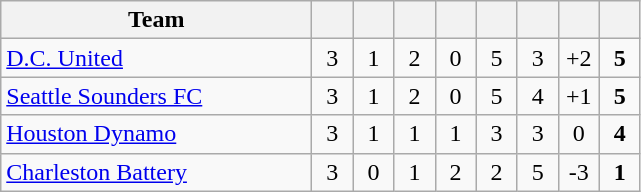<table class="wikitable" style="text-align: center;">
<tr>
<th width="200">Team</th>
<th width="20"></th>
<th width="20"></th>
<th width="20"></th>
<th width="20"></th>
<th width="20"></th>
<th width="20"></th>
<th width="20"></th>
<th width="20"></th>
</tr>
<tr>
<td style="text-align:left;"><a href='#'>D.C. United</a></td>
<td>3</td>
<td>1</td>
<td>2</td>
<td>0</td>
<td>5</td>
<td>3</td>
<td>+2</td>
<td><strong>5</strong></td>
</tr>
<tr>
<td style="text-align:left;"><a href='#'>Seattle Sounders FC</a></td>
<td>3</td>
<td>1</td>
<td>2</td>
<td>0</td>
<td>5</td>
<td>4</td>
<td>+1</td>
<td><strong>5</strong></td>
</tr>
<tr>
<td style="text-align:left;"><a href='#'>Houston Dynamo</a></td>
<td>3</td>
<td>1</td>
<td>1</td>
<td>1</td>
<td>3</td>
<td>3</td>
<td>0</td>
<td><strong>4</strong></td>
</tr>
<tr>
<td style="text-align:left;"><a href='#'>Charleston Battery</a></td>
<td>3</td>
<td>0</td>
<td>1</td>
<td>2</td>
<td>2</td>
<td>5</td>
<td>-3</td>
<td><strong>1</strong></td>
</tr>
</table>
